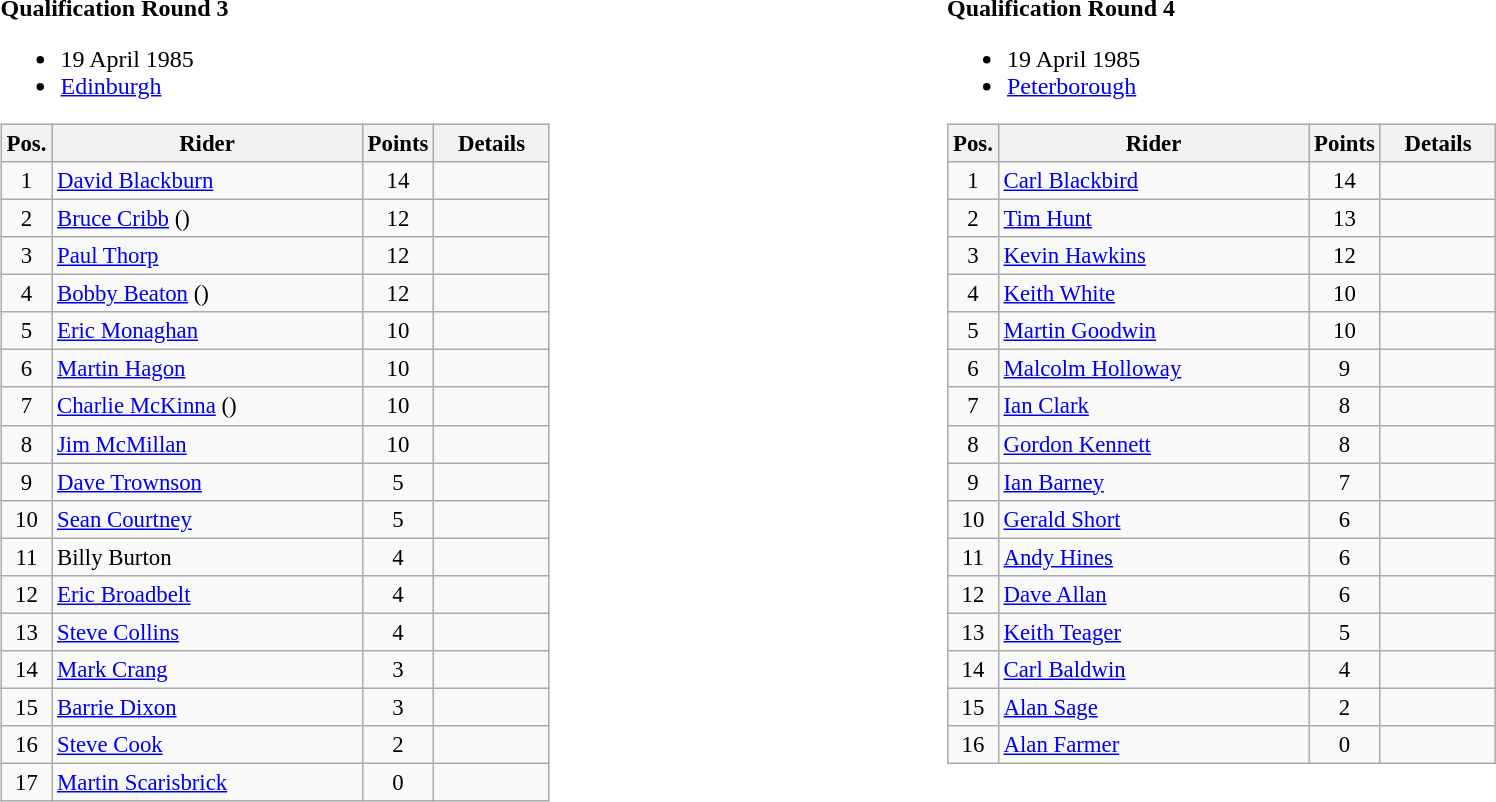<table width=100%>
<tr>
<td width=50% valign=top><br><strong>Qualification Round 3</strong><ul><li>19 April 1985</li><li> <a href='#'>Edinburgh</a></li></ul><table class=wikitable style="font-size:95%; text-align:center;">
<tr>
<th width=25px>Pos.</th>
<th width=200px>Rider</th>
<th width=40px>Points</th>
<th width=70px>Details</th>
</tr>
<tr>
<td>1</td>
<td align=left><a href='#'>David Blackburn</a></td>
<td>14</td>
<td></td>
</tr>
<tr>
<td>2</td>
<td align=left><a href='#'>Bruce Cribb</a> ()</td>
<td>12</td>
<td></td>
</tr>
<tr>
<td>3</td>
<td align=left><a href='#'>Paul Thorp</a></td>
<td>12</td>
<td></td>
</tr>
<tr>
<td>4</td>
<td align=left><a href='#'>Bobby Beaton</a> ()</td>
<td>12</td>
<td></td>
</tr>
<tr>
<td>5</td>
<td align=left><a href='#'>Eric Monaghan</a></td>
<td>10</td>
<td></td>
</tr>
<tr>
<td>6</td>
<td align=left><a href='#'>Martin Hagon</a></td>
<td>10</td>
<td></td>
</tr>
<tr>
<td>7</td>
<td align=left><a href='#'>Charlie McKinna</a> ()</td>
<td>10</td>
<td></td>
</tr>
<tr>
<td>8</td>
<td align=left><a href='#'>Jim McMillan</a></td>
<td>10</td>
<td></td>
</tr>
<tr>
<td>9</td>
<td align=left><a href='#'>Dave Trownson</a></td>
<td>5</td>
<td></td>
</tr>
<tr>
<td>10</td>
<td align=left><a href='#'>Sean Courtney</a></td>
<td>5</td>
<td></td>
</tr>
<tr>
<td>11</td>
<td align=left>Billy Burton</td>
<td>4</td>
<td></td>
</tr>
<tr>
<td>12</td>
<td align=left><a href='#'>Eric Broadbelt</a></td>
<td>4</td>
<td></td>
</tr>
<tr>
<td>13</td>
<td align=left><a href='#'>Steve Collins</a></td>
<td>4</td>
<td></td>
</tr>
<tr>
<td>14</td>
<td align=left><a href='#'>Mark Crang</a></td>
<td>3</td>
<td></td>
</tr>
<tr>
<td>15</td>
<td align=left><a href='#'>Barrie Dixon</a></td>
<td>3</td>
<td></td>
</tr>
<tr>
<td>16</td>
<td align=left><a href='#'>Steve Cook</a></td>
<td>2</td>
<td></td>
</tr>
<tr>
<td>17</td>
<td align=left><a href='#'>Martin Scarisbrick</a></td>
<td>0</td>
<td></td>
</tr>
</table>
</td>
<td width=50% valign=top><br><strong>Qualification Round 4</strong><ul><li>19 April 1985</li><li> <a href='#'>Peterborough</a></li></ul><table class=wikitable style="font-size:95%; text-align:center;">
<tr>
<th width=25px>Pos.</th>
<th width=200px>Rider</th>
<th width=40px>Points</th>
<th width=70px>Details</th>
</tr>
<tr>
<td>1</td>
<td align=left><a href='#'>Carl Blackbird</a></td>
<td>14</td>
<td></td>
</tr>
<tr>
<td>2</td>
<td align=left><a href='#'>Tim Hunt</a></td>
<td>13</td>
<td></td>
</tr>
<tr>
<td>3</td>
<td align=left><a href='#'>Kevin Hawkins</a></td>
<td>12</td>
<td></td>
</tr>
<tr>
<td>4</td>
<td align=left><a href='#'>Keith White</a></td>
<td>10</td>
<td></td>
</tr>
<tr>
<td>5</td>
<td align=left><a href='#'>Martin Goodwin</a></td>
<td>10</td>
<td></td>
</tr>
<tr>
<td>6</td>
<td align=left><a href='#'>Malcolm Holloway</a></td>
<td>9</td>
<td></td>
</tr>
<tr>
<td>7</td>
<td align=left><a href='#'>Ian Clark</a></td>
<td>8</td>
<td></td>
</tr>
<tr>
<td>8</td>
<td align=left><a href='#'>Gordon Kennett</a></td>
<td>8</td>
<td></td>
</tr>
<tr>
<td>9</td>
<td align=left><a href='#'>Ian Barney</a></td>
<td>7</td>
<td></td>
</tr>
<tr>
<td>10</td>
<td align=left><a href='#'>Gerald Short</a></td>
<td>6</td>
<td></td>
</tr>
<tr>
<td>11</td>
<td align=left><a href='#'>Andy Hines</a></td>
<td>6</td>
<td></td>
</tr>
<tr>
<td>12</td>
<td align=left><a href='#'>Dave Allan</a></td>
<td>6</td>
<td></td>
</tr>
<tr>
<td>13</td>
<td align=left><a href='#'>Keith Teager</a></td>
<td>5</td>
<td></td>
</tr>
<tr>
<td>14</td>
<td align=left><a href='#'>Carl Baldwin</a></td>
<td>4</td>
<td></td>
</tr>
<tr>
<td>15</td>
<td align=left><a href='#'>Alan Sage</a></td>
<td>2</td>
<td></td>
</tr>
<tr>
<td>16</td>
<td align=left><a href='#'>Alan Farmer</a></td>
<td>0</td>
<td></td>
</tr>
</table>
</td>
</tr>
<tr>
</tr>
</table>
